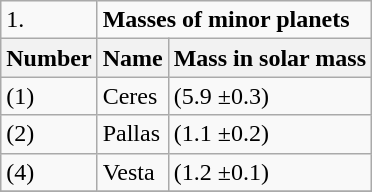<table class="wikitable">
<tr>
<td>1.</td>
<td colspan=2><strong>Masses of minor planets</strong></td>
</tr>
<tr>
<th>Number</th>
<th>Name</th>
<th>Mass in solar mass</th>
</tr>
<tr>
<td>(1)</td>
<td>Ceres</td>
<td>(5.9 ±0.3)</td>
</tr>
<tr>
<td>(2)</td>
<td>Pallas</td>
<td>(1.1 ±0.2)</td>
</tr>
<tr>
<td>(4)</td>
<td>Vesta</td>
<td>(1.2 ±0.1)</td>
</tr>
<tr>
</tr>
</table>
